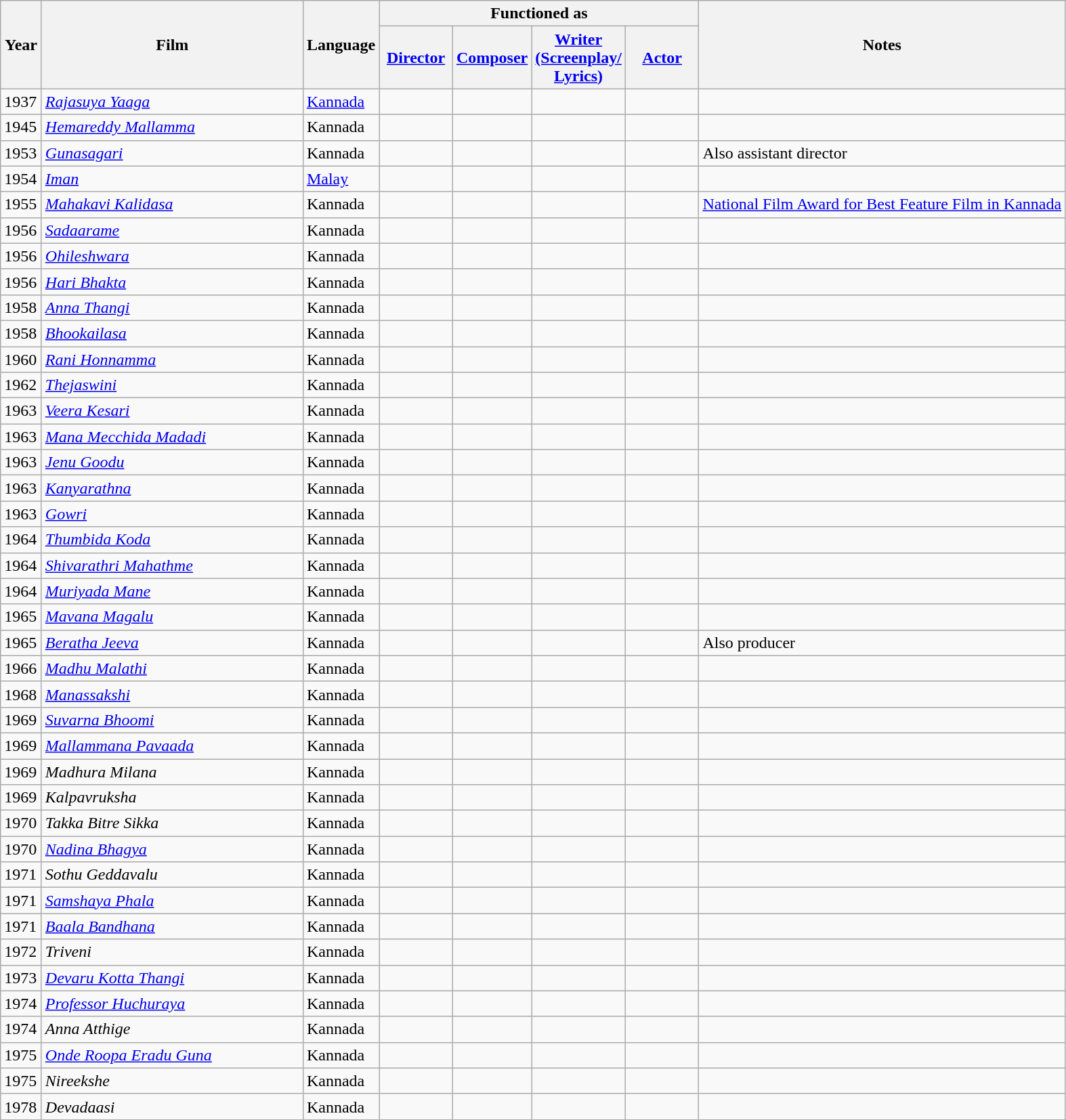<table class="wikitable" style="margin-right: 0;">
<tr>
<th rowspan="2" width="33">Year</th>
<th rowspan="2" width="250">Film</th>
<th rowspan="2" width="50">Language</th>
<th colspan="4">Functioned as</th>
<th rowspan="2">Notes</th>
</tr>
<tr>
<th width="65"><a href='#'>Director</a></th>
<th width="65"><a href='#'>Composer</a></th>
<th width="65"><a href='#'>Writer (Screenplay/ Lyrics)</a></th>
<th width="65"><a href='#'>Actor</a></th>
</tr>
<tr>
<td>1937</td>
<td><em><a href='#'>Rajasuya Yaaga</a></em></td>
<td><a href='#'>Kannada</a></td>
<td></td>
<td></td>
<td></td>
<td></td>
<td></td>
</tr>
<tr>
<td>1945</td>
<td><em><a href='#'>Hemareddy Mallamma</a></em></td>
<td>Kannada</td>
<td></td>
<td></td>
<td></td>
<td></td>
<td></td>
</tr>
<tr>
<td>1953</td>
<td><em><a href='#'>Gunasagari</a></em></td>
<td>Kannada</td>
<td></td>
<td></td>
<td></td>
<td></td>
<td>Also assistant director</td>
</tr>
<tr>
<td>1954</td>
<td><em><a href='#'>Iman</a></em></td>
<td><a href='#'>Malay</a></td>
<td></td>
<td></td>
<td></td>
<td></td>
<td></td>
</tr>
<tr>
<td>1955</td>
<td><em><a href='#'>Mahakavi Kalidasa</a></em></td>
<td>Kannada</td>
<td></td>
<td></td>
<td></td>
<td></td>
<td><a href='#'>National Film Award for Best Feature Film in Kannada</a></td>
</tr>
<tr>
<td>1956</td>
<td><em><a href='#'>Sadaarame</a></em></td>
<td>Kannada</td>
<td></td>
<td></td>
<td></td>
<td></td>
<td></td>
</tr>
<tr>
<td>1956</td>
<td><em><a href='#'>Ohileshwara</a></em></td>
<td>Kannada</td>
<td></td>
<td></td>
<td></td>
<td></td>
<td></td>
</tr>
<tr>
<td>1956</td>
<td><em><a href='#'>Hari Bhakta</a></em></td>
<td>Kannada</td>
<td></td>
<td></td>
<td></td>
<td></td>
<td></td>
</tr>
<tr>
<td>1958</td>
<td><em><a href='#'>Anna Thangi</a></em></td>
<td>Kannada</td>
<td></td>
<td></td>
<td></td>
<td></td>
<td></td>
</tr>
<tr>
<td>1958</td>
<td><em><a href='#'>Bhookailasa</a></em></td>
<td>Kannada</td>
<td></td>
<td></td>
<td></td>
<td></td>
<td></td>
</tr>
<tr>
<td>1960</td>
<td><em><a href='#'>Rani Honnamma</a></em></td>
<td>Kannada</td>
<td></td>
<td></td>
<td></td>
<td></td>
<td></td>
</tr>
<tr>
<td>1962</td>
<td><em><a href='#'>Thejaswini</a></em></td>
<td>Kannada</td>
<td></td>
<td></td>
<td></td>
<td></td>
<td></td>
</tr>
<tr>
<td>1963</td>
<td><em><a href='#'>Veera Kesari</a></em></td>
<td>Kannada</td>
<td></td>
<td></td>
<td></td>
<td></td>
<td></td>
</tr>
<tr>
<td>1963</td>
<td><em><a href='#'>Mana Mecchida Madadi</a></em></td>
<td>Kannada</td>
<td></td>
<td></td>
<td></td>
<td></td>
<td></td>
</tr>
<tr>
<td>1963</td>
<td><em><a href='#'>Jenu Goodu</a></em></td>
<td>Kannada</td>
<td></td>
<td></td>
<td></td>
<td></td>
<td></td>
</tr>
<tr>
<td>1963</td>
<td><em><a href='#'>Kanyarathna</a></em></td>
<td>Kannada</td>
<td></td>
<td></td>
<td></td>
<td></td>
<td></td>
</tr>
<tr>
<td>1963</td>
<td><em><a href='#'>Gowri</a></em></td>
<td>Kannada</td>
<td></td>
<td></td>
<td></td>
<td></td>
<td></td>
</tr>
<tr>
<td>1964</td>
<td><em><a href='#'>Thumbida Koda</a></em></td>
<td>Kannada</td>
<td></td>
<td></td>
<td></td>
<td></td>
<td></td>
</tr>
<tr>
<td>1964</td>
<td><em><a href='#'>Shivarathri Mahathme</a></em></td>
<td>Kannada</td>
<td></td>
<td></td>
<td></td>
<td></td>
<td></td>
</tr>
<tr>
<td>1964</td>
<td><em><a href='#'>Muriyada Mane</a></em></td>
<td>Kannada</td>
<td></td>
<td></td>
<td></td>
<td></td>
<td></td>
</tr>
<tr>
<td>1965</td>
<td><em><a href='#'>Mavana Magalu</a></em></td>
<td>Kannada</td>
<td></td>
<td></td>
<td></td>
<td></td>
<td></td>
</tr>
<tr>
<td>1965</td>
<td><em><a href='#'>Beratha Jeeva</a></em></td>
<td>Kannada</td>
<td></td>
<td></td>
<td></td>
<td></td>
<td>Also producer</td>
</tr>
<tr>
<td>1966</td>
<td><em><a href='#'>Madhu Malathi</a></em></td>
<td>Kannada</td>
<td></td>
<td></td>
<td></td>
<td></td>
<td></td>
</tr>
<tr>
<td>1968</td>
<td><em><a href='#'>Manassakshi</a></em></td>
<td>Kannada</td>
<td></td>
<td></td>
<td></td>
<td></td>
<td></td>
</tr>
<tr>
<td>1969</td>
<td><em><a href='#'>Suvarna Bhoomi</a></em></td>
<td>Kannada</td>
<td></td>
<td></td>
<td></td>
<td></td>
<td></td>
</tr>
<tr>
<td>1969</td>
<td><em><a href='#'>Mallammana Pavaada</a></em></td>
<td>Kannada</td>
<td></td>
<td></td>
<td></td>
<td></td>
<td></td>
</tr>
<tr>
<td>1969</td>
<td><em>Madhura Milana</em></td>
<td>Kannada</td>
<td></td>
<td></td>
<td></td>
<td></td>
<td></td>
</tr>
<tr>
<td>1969</td>
<td><em>Kalpavruksha</em></td>
<td>Kannada</td>
<td></td>
<td></td>
<td></td>
<td></td>
<td></td>
</tr>
<tr>
<td>1970</td>
<td><em>Takka Bitre Sikka</em></td>
<td>Kannada</td>
<td></td>
<td></td>
<td></td>
<td></td>
<td></td>
</tr>
<tr>
<td>1970</td>
<td><em><a href='#'>Nadina Bhagya</a></em></td>
<td>Kannada</td>
<td></td>
<td></td>
<td></td>
<td></td>
<td></td>
</tr>
<tr>
<td>1971</td>
<td><em>Sothu Geddavalu</em></td>
<td>Kannada</td>
<td></td>
<td></td>
<td></td>
<td></td>
<td></td>
</tr>
<tr>
<td>1971</td>
<td><em><a href='#'>Samshaya Phala</a></em></td>
<td>Kannada</td>
<td></td>
<td></td>
<td></td>
<td></td>
<td></td>
</tr>
<tr>
<td>1971</td>
<td><em><a href='#'>Baala Bandhana</a></em></td>
<td>Kannada</td>
<td></td>
<td></td>
<td></td>
<td></td>
<td></td>
</tr>
<tr>
<td>1972</td>
<td><em>Triveni</em></td>
<td>Kannada</td>
<td></td>
<td></td>
<td></td>
<td></td>
<td></td>
</tr>
<tr>
<td>1973</td>
<td><em><a href='#'>Devaru Kotta Thangi</a></em></td>
<td>Kannada</td>
<td></td>
<td></td>
<td></td>
<td></td>
<td></td>
</tr>
<tr>
<td>1974</td>
<td><em><a href='#'>Professor Huchuraya</a></em></td>
<td>Kannada</td>
<td></td>
<td></td>
<td></td>
<td></td>
<td></td>
</tr>
<tr>
<td>1974</td>
<td><em>Anna Atthige</em></td>
<td>Kannada</td>
<td></td>
<td></td>
<td></td>
<td></td>
<td></td>
</tr>
<tr>
<td>1975</td>
<td><em><a href='#'>Onde Roopa Eradu Guna</a></em></td>
<td>Kannada</td>
<td></td>
<td></td>
<td></td>
<td></td>
<td></td>
</tr>
<tr>
<td>1975</td>
<td><em>Nireekshe</em></td>
<td>Kannada</td>
<td></td>
<td></td>
<td></td>
<td></td>
<td></td>
</tr>
<tr>
<td>1978</td>
<td><em>Devadaasi</em></td>
<td>Kannada</td>
<td></td>
<td></td>
<td></td>
<td></td>
<td></td>
</tr>
<tr>
</tr>
</table>
